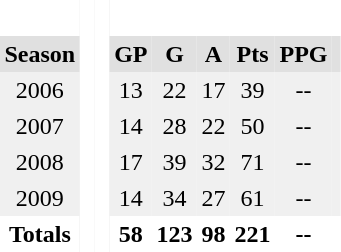<table BORDER="0" CELLPADDING="3" CELLSPACING="0">
<tr ALIGN="center" bgcolor="#e0e0e0">
<th colspan="1" bgcolor="#ffffff"> </th>
<th rowspan="99" bgcolor="#ffffff"> </th>
<th rowspan="99" bgcolor="#ffffff"> </th>
</tr>
<tr ALIGN="center" bgcolor="#e0e0e0">
<th>Season</th>
<th>GP</th>
<th>G</th>
<th>A</th>
<th>Pts</th>
<th>PPG</th>
<th></th>
</tr>
<tr ALIGN="center" bgcolor="#f0f0f0">
<td>2006</td>
<td>13</td>
<td>22</td>
<td>17</td>
<td>39</td>
<td>--</td>
<td></td>
</tr>
<tr ALIGN="center" bgcolor="#f0f0f0">
<td>2007</td>
<td>14</td>
<td>28</td>
<td>22</td>
<td>50</td>
<td>--</td>
<td></td>
</tr>
<tr ALIGN="center" bgcolor="#f0f0f0">
<td>2008</td>
<td>17</td>
<td>39</td>
<td>32</td>
<td>71</td>
<td>--</td>
<td></td>
</tr>
<tr ALIGN="center" bgcolor="#f0f0f0">
<td>2009</td>
<td>14</td>
<td>34</td>
<td>27</td>
<td>61</td>
<td>--</td>
<td></td>
</tr>
<tr ALIGN="center">
<th colspan="1.5">Totals</th>
<th>58</th>
<th>123</th>
<th>98</th>
<th>221</th>
<th>--</th>
<th></th>
</tr>
</table>
